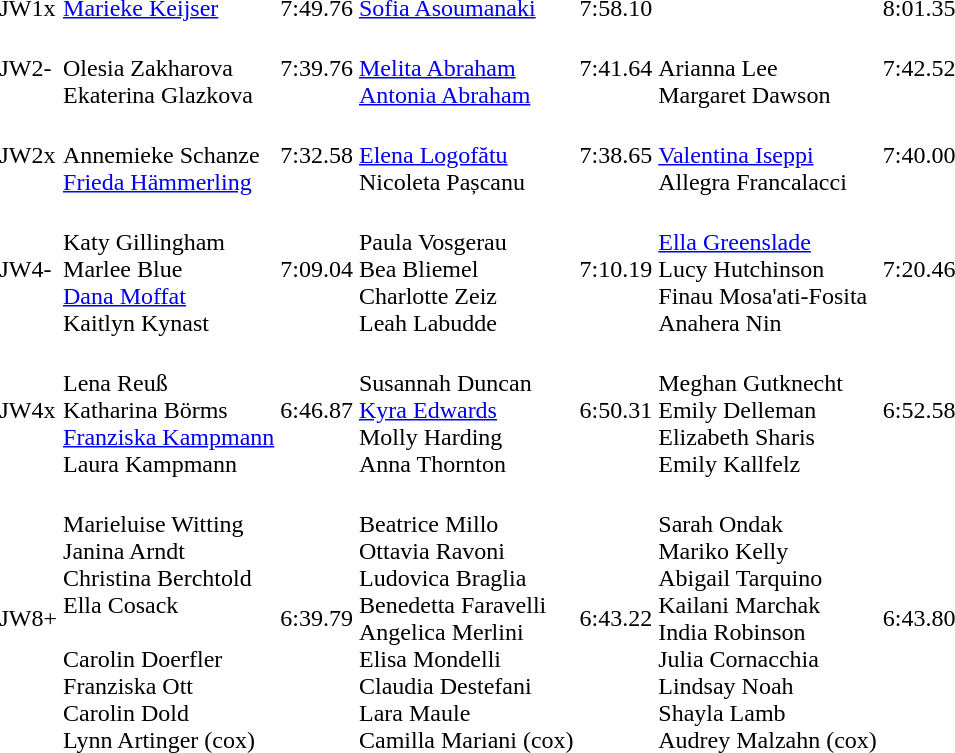<table>
<tr>
<td>JW1x</td>
<td><a href='#'>Marieke Keijser</a><br></td>
<td>7:49.76</td>
<td><a href='#'>Sofia Asoumanaki</a><br></td>
<td>7:58.10</td>
<td><br></td>
<td>8:01.35</td>
</tr>
<tr>
<td>JW2-</td>
<td><br>Olesia Zakharova<br>Ekaterina Glazkova</td>
<td>7:39.76</td>
<td><br><a href='#'>Melita Abraham</a><br><a href='#'>Antonia Abraham</a></td>
<td>7:41.64</td>
<td><br>Arianna Lee<br>Margaret Dawson</td>
<td>7:42.52</td>
</tr>
<tr>
<td>JW2x</td>
<td><br>Annemieke Schanze<br><a href='#'>Frieda Hämmerling</a></td>
<td>7:32.58</td>
<td><br><a href='#'>Elena Logofătu</a><br>Nicoleta Pașcanu</td>
<td>7:38.65</td>
<td><br><a href='#'>Valentina Iseppi</a><br>Allegra Francalacci</td>
<td>7:40.00</td>
</tr>
<tr>
<td>JW4-</td>
<td><br>Katy Gillingham<br>Marlee Blue<br><a href='#'>Dana Moffat</a><br>Kaitlyn Kynast</td>
<td>7:09.04</td>
<td><br>Paula Vosgerau<br>Bea Bliemel<br>Charlotte Zeiz<br>Leah Labudde</td>
<td>7:10.19</td>
<td><br><a href='#'>Ella Greenslade</a><br>Lucy Hutchinson<br>Finau Mosa'ati-Fosita<br>Anahera Nin</td>
<td>7:20.46</td>
</tr>
<tr>
<td>JW4x</td>
<td><br>Lena Reuß<br>Katharina Börms<br><a href='#'>Franziska Kampmann</a><br>Laura Kampmann</td>
<td>6:46.87</td>
<td><br>Susannah Duncan<br><a href='#'>Kyra Edwards</a><br>Molly Harding<br>Anna Thornton</td>
<td>6:50.31</td>
<td><br>Meghan Gutknecht<br>Emily Delleman<br>Elizabeth Sharis<br>Emily Kallfelz</td>
<td>6:52.58</td>
</tr>
<tr>
<td>JW8+</td>
<td><br>Marieluise Witting<br>Janina Arndt<br>Christina Berchtold<br>Ella Cosack<br><br>Carolin Doerfler<br>Franziska Ott<br>Carolin Dold<br>Lynn Artinger (cox)</td>
<td>6:39.79</td>
<td><br>Beatrice Millo<br>Ottavia Ravoni<br>Ludovica Braglia<br>Benedetta Faravelli<br>Angelica Merlini<br>Elisa Mondelli<br>Claudia Destefani<br>Lara Maule<br>Camilla Mariani (cox)</td>
<td>6:43.22</td>
<td><br>Sarah Ondak<br>Mariko Kelly<br>Abigail Tarquino<br>Kailani Marchak<br>India Robinson<br>Julia Cornacchia<br>Lindsay Noah<br>Shayla Lamb<br>Audrey Malzahn (cox)</td>
<td>6:43.80</td>
</tr>
</table>
